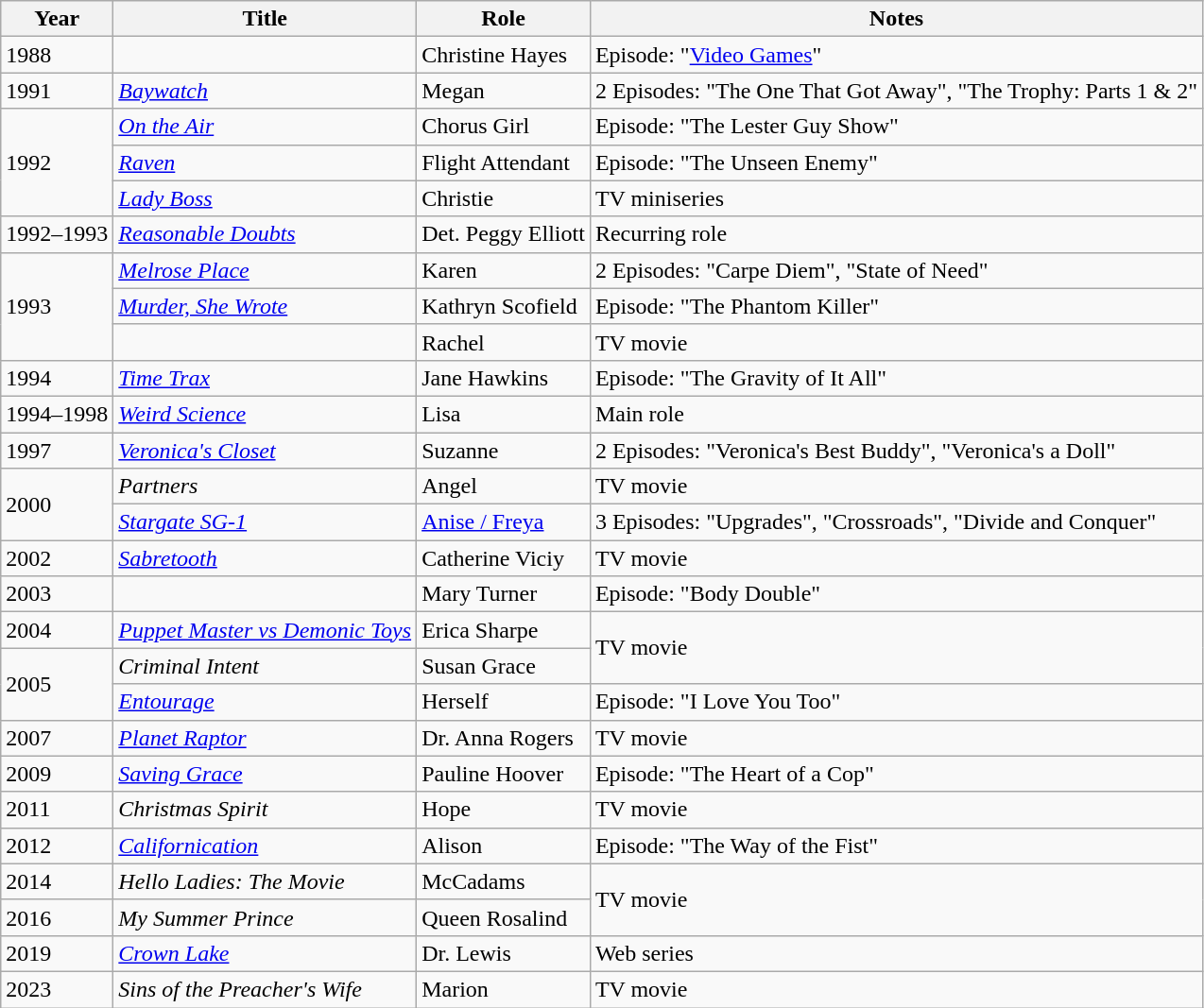<table class="wikitable sortable">
<tr>
<th>Year</th>
<th>Title</th>
<th>Role</th>
<th class="unsortable">Notes</th>
</tr>
<tr>
<td>1988</td>
<td><em></em></td>
<td>Christine Hayes</td>
<td>Episode: "<a href='#'>Video Games</a>"</td>
</tr>
<tr>
<td>1991</td>
<td><em><a href='#'>Baywatch</a></em></td>
<td>Megan</td>
<td>2 Episodes: "The One That Got Away", "The Trophy: Parts 1 & 2"</td>
</tr>
<tr>
<td rowspan="3">1992</td>
<td><em><a href='#'>On the Air</a></em></td>
<td>Chorus Girl</td>
<td>Episode: "The Lester Guy Show"</td>
</tr>
<tr>
<td><em><a href='#'>Raven</a></em></td>
<td>Flight Attendant</td>
<td>Episode: "The Unseen Enemy"</td>
</tr>
<tr>
<td><em><a href='#'>Lady Boss</a></em></td>
<td>Christie</td>
<td>TV miniseries</td>
</tr>
<tr>
<td>1992–1993</td>
<td><em><a href='#'>Reasonable Doubts</a></em></td>
<td>Det. Peggy Elliott</td>
<td>Recurring role</td>
</tr>
<tr>
<td rowspan="3">1993</td>
<td><em><a href='#'>Melrose Place</a></em></td>
<td>Karen</td>
<td>2 Episodes: "Carpe Diem", "State of Need"</td>
</tr>
<tr>
<td><em><a href='#'>Murder, She Wrote</a></em></td>
<td>Kathryn Scofield</td>
<td>Episode: "The Phantom Killer"</td>
</tr>
<tr>
<td><em></em></td>
<td>Rachel</td>
<td>TV movie</td>
</tr>
<tr>
<td>1994</td>
<td><em><a href='#'>Time Trax</a></em></td>
<td>Jane Hawkins</td>
<td>Episode: "The Gravity of It All"</td>
</tr>
<tr>
<td>1994–1998</td>
<td><em><a href='#'>Weird Science</a></em></td>
<td>Lisa</td>
<td>Main role</td>
</tr>
<tr>
<td>1997</td>
<td><em><a href='#'>Veronica's Closet</a></em></td>
<td>Suzanne</td>
<td>2 Episodes: "Veronica's Best Buddy", "Veronica's a Doll"</td>
</tr>
<tr>
<td rowspan="2">2000</td>
<td><em>Partners</em></td>
<td>Angel</td>
<td>TV movie</td>
</tr>
<tr>
<td><em><a href='#'>Stargate SG-1</a></em></td>
<td><a href='#'>Anise / Freya</a></td>
<td>3 Episodes: "Upgrades", "Crossroads", "Divide and Conquer"</td>
</tr>
<tr>
<td>2002</td>
<td><em><a href='#'>Sabretooth</a></em></td>
<td>Catherine Viciy</td>
<td>TV movie</td>
</tr>
<tr>
<td>2003</td>
<td><em></em></td>
<td>Mary Turner</td>
<td>Episode: "Body Double"</td>
</tr>
<tr>
<td>2004</td>
<td><em><a href='#'>Puppet Master vs Demonic Toys</a></em></td>
<td>Erica Sharpe</td>
<td rowspan="2">TV movie</td>
</tr>
<tr>
<td rowspan="2">2005</td>
<td><em>Criminal Intent</em></td>
<td>Susan Grace</td>
</tr>
<tr>
<td><em><a href='#'>Entourage</a></em></td>
<td>Herself</td>
<td>Episode: "I Love You Too"</td>
</tr>
<tr>
<td>2007</td>
<td><em><a href='#'>Planet Raptor</a></em></td>
<td>Dr. Anna Rogers</td>
<td>TV movie</td>
</tr>
<tr>
<td>2009</td>
<td><em><a href='#'>Saving Grace</a></em></td>
<td>Pauline Hoover</td>
<td>Episode: "The Heart of a Cop"</td>
</tr>
<tr>
<td>2011</td>
<td><em>Christmas Spirit</em></td>
<td>Hope</td>
<td>TV movie</td>
</tr>
<tr>
<td>2012</td>
<td><em><a href='#'>Californication</a></em></td>
<td>Alison</td>
<td>Episode: "The Way of the Fist"</td>
</tr>
<tr>
<td>2014</td>
<td><em>Hello Ladies: The Movie</em></td>
<td>McCadams</td>
<td rowspan="2">TV movie</td>
</tr>
<tr>
<td>2016</td>
<td><em>My Summer Prince</em></td>
<td>Queen Rosalind</td>
</tr>
<tr>
<td>2019</td>
<td><em><a href='#'>Crown Lake</a></em></td>
<td>Dr. Lewis</td>
<td>Web series</td>
</tr>
<tr>
<td>2023</td>
<td><em>Sins of the Preacher's Wife</td>
<td>Marion</td>
<td>TV movie</td>
</tr>
</table>
